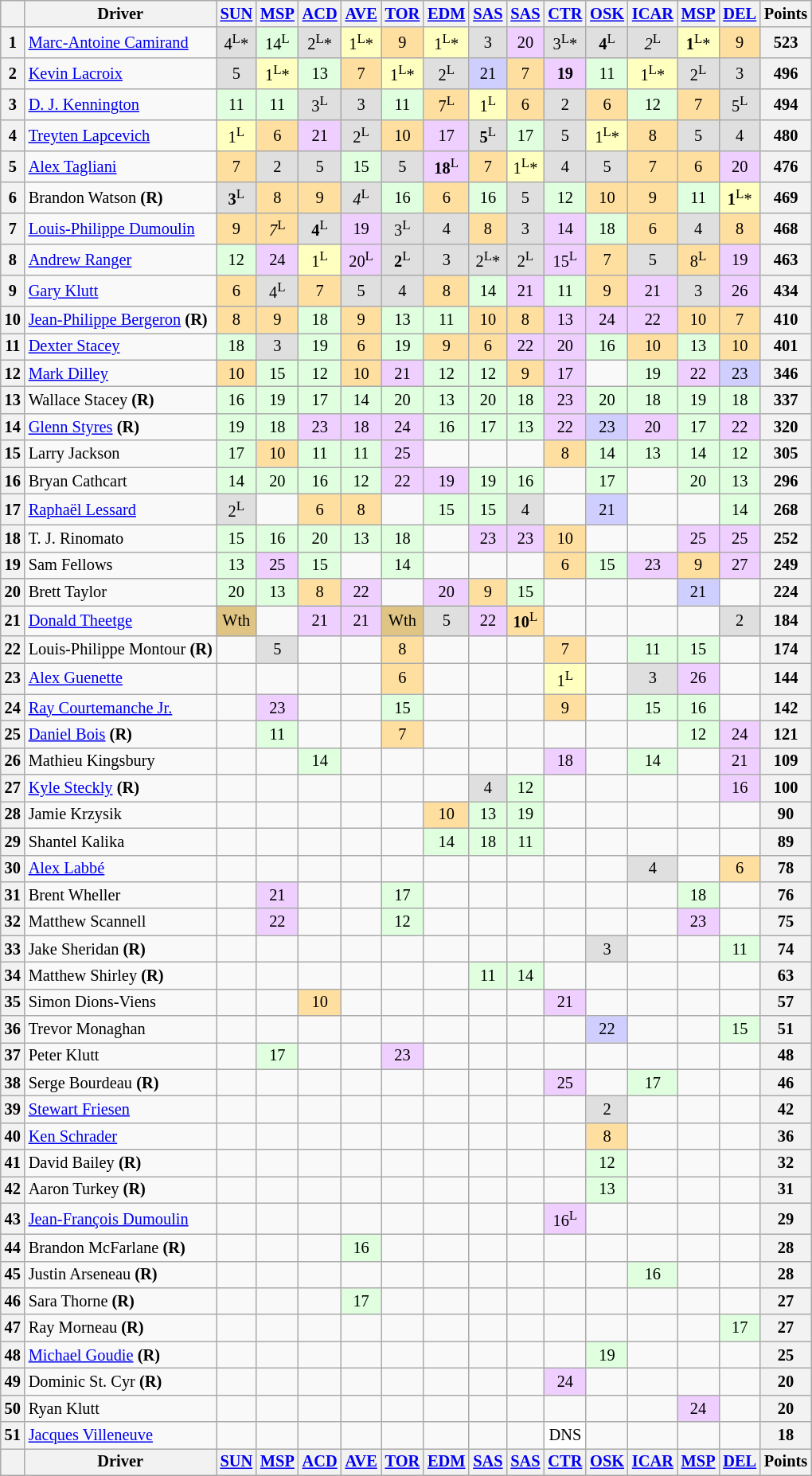<table class="wikitable" style="font-size:85%; text-align:center;">
<tr>
<th></th>
<th>Driver</th>
<th><a href='#'>SUN</a></th>
<th><a href='#'>MSP</a></th>
<th><a href='#'>ACD</a></th>
<th><a href='#'>AVE</a></th>
<th><a href='#'>TOR</a></th>
<th><a href='#'>EDM</a></th>
<th><a href='#'>SAS</a></th>
<th><a href='#'>SAS</a></th>
<th><a href='#'>CTR</a></th>
<th><a href='#'>OSK</a></th>
<th><a href='#'>ICAR</a></th>
<th><a href='#'>MSP</a></th>
<th><a href='#'>DEL</a></th>
<th>Points</th>
</tr>
<tr>
<th>1</th>
<td style="text-align:left;"><a href='#'>Marc-Antoine Camirand</a></td>
<td style="background:#DFDFDF;">4<sup>L</sup>*</td>
<td style="background:#DFFFDF;">14<sup>L</sup></td>
<td style="background:#DFDFDF;">2<sup>L</sup>*</td>
<td style="background:#ffffbf;">1<sup>L</sup>*</td>
<td style="background:#FFDF9F;">9</td>
<td style="background:#ffffbf;">1<sup>L</sup>*</td>
<td style="background:#DFDFDF;">3</td>
<td style="background:#EFCFFF;">20</td>
<td style="background:#DFDFDF;">3<sup>L</sup>*</td>
<td style="background:#DFDFDF;"><strong>4</strong><sup>L</sup></td>
<td style="background:#DFDFDF;"><em>2</em><sup>L</sup></td>
<td style="background:#ffffbf;"><strong>1</strong><sup>L</sup>*</td>
<td style="background:#FFDF9F;">9</td>
<th>523</th>
</tr>
<tr>
<th>2</th>
<td style="text-align:left;"><a href='#'>Kevin Lacroix</a></td>
<td style="background:#DFDFDF;">5</td>
<td style="background:#ffffbf;">1<sup>L</sup>*</td>
<td style="background:#DFFFDF;">13</td>
<td style="background:#FFDF9F;">7</td>
<td style="background:#ffffbf;">1<sup>L</sup>*</td>
<td style="background:#DFDFDF;">2<sup>L</sup></td>
<td style="background:#CFCFFF;">21</td>
<td style="background:#FFDF9F;">7</td>
<td style="background:#EFCFFF;"><strong>19</strong></td>
<td style="background:#DFFFDF;">11</td>
<td style="background:#ffffbf;">1<sup>L</sup>*</td>
<td style="background:#DFDFDF;">2<sup>L</sup></td>
<td style="background:#DFDFDF;">3</td>
<th>496</th>
</tr>
<tr>
<th>3</th>
<td style="text-align:left;"><a href='#'>D. J. Kennington</a></td>
<td style="background:#DFFFDF;">11</td>
<td style="background:#DFFFDF;">11</td>
<td style="background:#DFDFDF;">3<sup>L</sup></td>
<td style="background:#DFDFDF;">3</td>
<td style="background:#DFFFDF;">11</td>
<td style="background:#FFDF9F;">7<sup>L</sup></td>
<td style="background:#ffffbf;">1<sup>L</sup></td>
<td style="background:#FFDF9F;">6</td>
<td style="background:#DFDFDF;">2</td>
<td style="background:#FFDF9F;">6</td>
<td style="background:#DFFFDF;">12</td>
<td style="background:#FFDF9F;">7</td>
<td style="background:#DFDFDF;">5<sup>L</sup></td>
<th>494</th>
</tr>
<tr>
<th>4</th>
<td style="text-align:left;"><a href='#'>Treyten Lapcevich</a></td>
<td style="background:#ffffbf;">1<sup>L</sup></td>
<td style="background:#FFDF9F;">6</td>
<td style="background:#EFCFFF;">21</td>
<td style="background:#DFDFDF;">2<sup>L</sup></td>
<td style="background:#FFDF9F;">10</td>
<td style="background:#EFCFFF;">17</td>
<td style="background:#DFDFDF;"><strong>5</strong><sup>L</sup></td>
<td style="background:#DFFFDF;">17</td>
<td style="background:#DFDFDF;">5</td>
<td style="background:#ffffbf;">1<sup>L</sup>*</td>
<td style="background:#FFDF9F;">8</td>
<td style="background:#DFDFDF;">5</td>
<td style="background:#DFDFDF;">4</td>
<th>480</th>
</tr>
<tr>
<th>5</th>
<td style="text-align:left;"><a href='#'>Alex Tagliani</a></td>
<td style="background:#FFDF9F;">7</td>
<td style="background:#DFDFDF;">2</td>
<td style="background:#DFDFDF;">5</td>
<td style="background:#DFFFDF;">15</td>
<td style="background:#DFDFDF;">5</td>
<td style="background:#EFCFFF;"><strong>18</strong><sup>L</sup></td>
<td style="background:#FFDF9F;">7</td>
<td style="background:#ffffbf;">1<sup>L</sup>*</td>
<td style="background:#DFDFDF;">4</td>
<td style="background:#DFDFDF;">5</td>
<td style="background:#FFDF9F;">7</td>
<td style="background:#FFDF9F;">6</td>
<td style="background:#EFCFFF;">20</td>
<th>476</th>
</tr>
<tr>
<th>6</th>
<td style="text-align:left;">Brandon Watson <strong>(R)</strong></td>
<td style="background:#DFDFDF;"><strong>3</strong><sup>L</sup></td>
<td style="background:#FFDF9F;">8</td>
<td style="background:#FFDF9F;">9</td>
<td style="background:#DFDFDF;"><em>4</em><sup>L</sup></td>
<td style="background:#DFFFDF;">16</td>
<td style="background:#FFDF9F;">6</td>
<td style="background:#DFFFDF;">16</td>
<td style="background:#DFDFDF;">5</td>
<td style="background:#DFFFDF;">12</td>
<td style="background:#FFDF9F;">10</td>
<td style="background:#FFDF9F;">9</td>
<td style="background:#DFFFDF;">11</td>
<td style="background:#ffffbf;"><strong>1</strong><sup>L</sup>*</td>
<th>469</th>
</tr>
<tr>
<th>7</th>
<td style="text-align:left;"><a href='#'>Louis-Philippe Dumoulin</a></td>
<td style="background:#FFDF9F;">9</td>
<td style="background:#FFDF9F;"><em>7</em><sup>L</sup></td>
<td style="background:#DFDFDF;"><strong>4</strong><sup>L</sup></td>
<td style="background:#EFCFFF;">19</td>
<td style="background:#DFDFDF;">3<sup>L</sup></td>
<td style="background:#DFDFDF;">4</td>
<td style="background:#FFDF9F;">8</td>
<td style="background:#DFDFDF;">3</td>
<td style="background:#EFCFFF;">14</td>
<td style="background:#DFFFDF;">18</td>
<td style="background:#FFDF9F;">6</td>
<td style="background:#DFDFDF;">4</td>
<td style="background:#FFDF9F;">8</td>
<th>468</th>
</tr>
<tr>
<th>8</th>
<td style="text-align:left;"><a href='#'>Andrew Ranger</a></td>
<td style="background:#DFFFDF;">12</td>
<td style="background:#EFCFFF;">24</td>
<td style="background:#ffffbf;">1<sup>L</sup></td>
<td style="background:#EFCFFF;">20<sup>L</sup></td>
<td style="background:#DFDFDF;"><strong>2</strong><sup>L</sup></td>
<td style="background:#DFDFDF;">3</td>
<td style="background:#DFDFDF;">2<sup>L</sup>*</td>
<td style="background:#DFDFDF;">2<sup>L</sup></td>
<td style="background:#EFCFFF;">15<sup>L</sup></td>
<td style="background:#FFDF9F;">7</td>
<td style="background:#DFDFDF;">5</td>
<td style="background:#FFDF9F;">8<sup>L</sup></td>
<td style="background:#EFCFFF;">19</td>
<th>463</th>
</tr>
<tr>
<th>9</th>
<td style="text-align:left;"><a href='#'>Gary Klutt</a></td>
<td style="background:#FFDF9F;">6</td>
<td style="background:#DFDFDF;">4<sup>L</sup></td>
<td style="background:#FFDF9F;">7</td>
<td style="background:#DFDFDF;">5</td>
<td style="background:#DFDFDF;">4</td>
<td style="background:#FFDF9F;">8</td>
<td style="background:#DFFFDF;">14</td>
<td style="background:#EFCFFF;">21</td>
<td style="background:#DFFFDF;">11</td>
<td style="background:#FFDF9F;">9</td>
<td style="background:#EFCFFF;">21</td>
<td style="background:#DFDFDF;">3</td>
<td style="background:#EFCFFF;">26</td>
<th>434</th>
</tr>
<tr>
<th>10</th>
<td style="text-align:left;"><a href='#'>Jean-Philippe Bergeron</a> <strong>(R)</strong></td>
<td style="background:#FFDF9F;">8</td>
<td style="background:#FFDF9F;">9</td>
<td style="background:#DFFFDF;">18</td>
<td style="background:#FFDF9F;">9</td>
<td style="background:#DFFFDF;">13</td>
<td style="background:#DFFFDF;">11</td>
<td style="background:#FFDF9F;">10</td>
<td style="background:#FFDF9F;">8</td>
<td style="background:#EFCFFF;">13</td>
<td style="background:#EFCFFF;">24</td>
<td style="background:#EFCFFF;">22</td>
<td style="background:#FFDF9F;">10</td>
<td style="background:#FFDF9F;">7</td>
<th>410</th>
</tr>
<tr>
<th>11</th>
<td style="text-align:left;"><a href='#'>Dexter Stacey</a></td>
<td style="background:#DFFFDF;">18</td>
<td style="background:#DFDFDF;">3</td>
<td style="background:#DFFFDF;">19</td>
<td style="background:#FFDF9F;">6</td>
<td style="background:#DFFFDF;">19</td>
<td style="background:#FFDF9F;">9</td>
<td style="background:#FFDF9F;">6</td>
<td style="background:#EFCFFF;">22</td>
<td style="background:#EFCFFF;">20</td>
<td style="background:#DFFFDF;">16</td>
<td style="background:#FFDF9F;">10</td>
<td style="background:#DFFFDF;">13</td>
<td style="background:#FFDF9F;">10</td>
<th>401</th>
</tr>
<tr>
<th>12</th>
<td style="text-align:left;"><a href='#'>Mark Dilley</a></td>
<td style="background:#FFDF9F;">10</td>
<td style="background:#DFFFDF;">15</td>
<td style="background:#DFFFDF;">12</td>
<td style="background:#FFDF9F;">10</td>
<td style="background:#EFCFFF;">21</td>
<td style="background:#DFFFDF;">12</td>
<td style="background:#DFFFDF;">12</td>
<td style="background:#FFDF9F;">9</td>
<td style="background:#EFCFFF;">17</td>
<td></td>
<td style="background:#DFFFDF;">19</td>
<td style="background:#EFCFFF;">22</td>
<td style="background:#CFCFFF;">23</td>
<th>346</th>
</tr>
<tr>
<th>13</th>
<td style="text-align:left;">Wallace Stacey <strong>(R)</strong></td>
<td style="background:#DFFFDF;">16</td>
<td style="background:#DFFFDF;">19</td>
<td style="background:#DFFFDF;">17</td>
<td style="background:#DFFFDF;">14</td>
<td style="background:#DFFFDF;">20</td>
<td style="background:#DFFFDF;">13</td>
<td style="background:#DFFFDF;">20</td>
<td style="background:#DFFFDF;">18</td>
<td style="background:#EFCFFF;">23</td>
<td style="background:#DFFFDF;">20</td>
<td style="background:#DFFFDF;">18</td>
<td style="background:#DFFFDF;">19</td>
<td style="background:#DFFFDF;">18</td>
<th>337</th>
</tr>
<tr>
<th>14</th>
<td style="text-align:left;"><a href='#'>Glenn Styres</a> <strong>(R)</strong></td>
<td style="background:#DFFFDF;">19</td>
<td style="background:#DFFFDF;">18</td>
<td style="background:#EFCFFF;">23</td>
<td style="background:#EFCFFF;">18</td>
<td style="background:#EFCFFF;">24</td>
<td style="background:#DFFFDF;">16</td>
<td style="background:#DFFFDF;">17</td>
<td style="background:#DFFFDF;">13</td>
<td style="background:#EFCFFF;">22</td>
<td style="background:#CFCFFF;">23</td>
<td style="background:#EFCFFF;">20</td>
<td style="background:#DFFFDF;">17</td>
<td style="background:#EFCFFF;">22</td>
<th>320</th>
</tr>
<tr>
<th>15</th>
<td style="text-align:left;">Larry Jackson</td>
<td style="background:#DFFFDF;">17</td>
<td style="background:#FFDF9F;">10</td>
<td style="background:#DFFFDF;">11</td>
<td style="background:#DFFFDF;">11</td>
<td style="background:#EFCFFF;">25</td>
<td></td>
<td></td>
<td></td>
<td style="background:#FFDF9F;">8</td>
<td style="background:#DFFFDF;">14</td>
<td style="background:#DFFFDF;">13</td>
<td style="background:#DFFFDF;">14</td>
<td style="background:#DFFFDF;">12</td>
<th>305</th>
</tr>
<tr>
<th>16</th>
<td style="text-align:left;">Bryan Cathcart</td>
<td style="background:#DFFFDF;">14</td>
<td style="background:#DFFFDF;">20</td>
<td style="background:#DFFFDF;">16</td>
<td style="background:#DFFFDF;">12</td>
<td style="background:#EFCFFF;">22</td>
<td style="background:#EFCFFF;">19</td>
<td style="background:#DFFFDF;">19</td>
<td style="background:#DFFFDF;">16</td>
<td></td>
<td style="background:#DFFFDF;">17</td>
<td></td>
<td style="background:#DFFFDF;">20</td>
<td style="background:#DFFFDF;">13</td>
<th>296</th>
</tr>
<tr>
<th>17</th>
<td style="text-align:left;"><a href='#'>Raphaël Lessard</a></td>
<td style="background:#DFDFDF;">2<sup>L</sup></td>
<td></td>
<td style="background:#FFDF9F;">6</td>
<td style="background:#FFDF9F;">8</td>
<td></td>
<td style="background:#DFFFDF;">15</td>
<td style="background:#DFFFDF;">15</td>
<td style="background:#DFDFDF;">4</td>
<td></td>
<td style="background:#CFCFFF;">21</td>
<td></td>
<td></td>
<td style="background:#DFFFDF;">14</td>
<th>268</th>
</tr>
<tr>
<th>18</th>
<td style="text-align:left;">T. J. Rinomato</td>
<td style="background:#DFFFDF;">15</td>
<td style="background:#DFFFDF;">16</td>
<td style="background:#DFFFDF;">20</td>
<td style="background:#DFFFDF;">13</td>
<td style="background:#DFFFDF;">18</td>
<td></td>
<td style="background:#EFCFFF;">23</td>
<td style="background:#EFCFFF;">23</td>
<td style="background:#FFDF9F;">10</td>
<td></td>
<td></td>
<td style="background:#EFCFFF;">25</td>
<td style="background:#EFCFFF;">25</td>
<th>252</th>
</tr>
<tr>
<th>19</th>
<td style="text-align:left;">Sam Fellows</td>
<td style="background:#DFFFDF;">13</td>
<td style="background:#EFCFFF;">25</td>
<td style="background:#DFFFDF;">15</td>
<td></td>
<td style="background:#DFFFDF;">14</td>
<td></td>
<td></td>
<td></td>
<td style="background:#FFDF9F;">6</td>
<td style="background:#DFFFDF;">15</td>
<td style="background:#EFCFFF;">23</td>
<td style="background:#FFDF9F;">9</td>
<td style="background:#EFCFFF;">27</td>
<th>249</th>
</tr>
<tr>
<th>20</th>
<td style="text-align:left;">Brett Taylor</td>
<td style="background:#DFFFDF;">20</td>
<td style="background:#DFFFDF;">13</td>
<td style="background:#FFDF9F;">8</td>
<td style="background:#EFCFFF;">22</td>
<td></td>
<td style="background:#EFCFFF;">20</td>
<td style="background:#FFDF9F;">9</td>
<td style="background:#DFFFDF;">15</td>
<td></td>
<td></td>
<td></td>
<td style="background:#CFCFFF;">21</td>
<td></td>
<th>224</th>
</tr>
<tr>
<th>21</th>
<td style="text-align:left;"><a href='#'>Donald Theetge</a></td>
<td style="background:#DFC484;">Wth</td>
<td></td>
<td style="background:#EFCFFF;">21</td>
<td style="background:#EFCFFF;">21</td>
<td style="background:#DFC484;">Wth</td>
<td style="background:#DFDFDF;">5</td>
<td style="background:#EFCFFF;">22</td>
<td style="background:#FFDF9F;"><strong>10</strong><sup>L</sup></td>
<td></td>
<td></td>
<td></td>
<td></td>
<td style="background:#DFDFDF;">2</td>
<th>184</th>
</tr>
<tr>
<th>22</th>
<td style="text-align:left;">Louis-Philippe Montour <strong>(R)</strong></td>
<td></td>
<td style="background:#DFDFDF;">5</td>
<td></td>
<td></td>
<td style="background:#FFDF9F;">8</td>
<td></td>
<td></td>
<td></td>
<td style="background:#FFDF9F;">7</td>
<td></td>
<td style="background:#DFFFDF;">11</td>
<td style="background:#DFFFDF;">15</td>
<td></td>
<th>174</th>
</tr>
<tr>
<th>23</th>
<td style="text-align:left;"><a href='#'>Alex Guenette</a></td>
<td></td>
<td></td>
<td></td>
<td></td>
<td style="background:#FFDF9F;">6</td>
<td></td>
<td></td>
<td></td>
<td style="background:#ffffbf;">1<sup>L</sup></td>
<td></td>
<td style="background:#DFDFDF;">3</td>
<td style="background:#EFCFFF;">26</td>
<td></td>
<th>144</th>
</tr>
<tr>
<th>24</th>
<td style="text-align:left;"><a href='#'>Ray Courtemanche Jr.</a></td>
<td></td>
<td style="background:#EFCFFF;">23</td>
<td></td>
<td></td>
<td style="background:#DFFFDF;">15</td>
<td></td>
<td></td>
<td></td>
<td style="background:#FFDF9F;">9</td>
<td></td>
<td style="background:#DFFFDF;">15</td>
<td style="background:#DFFFDF;">16</td>
<td></td>
<th>142</th>
</tr>
<tr>
<th>25</th>
<td style="text-align:left;"><a href='#'>Daniel Bois</a> <strong>(R)</strong></td>
<td></td>
<td style="background:#DFFFDF;">11</td>
<td></td>
<td></td>
<td style="background:#FFDF9F;">7</td>
<td></td>
<td></td>
<td></td>
<td></td>
<td></td>
<td></td>
<td style="background:#DFFFDF;">12</td>
<td style="background:#EFCFFF;">24</td>
<th>121</th>
</tr>
<tr>
<th>26</th>
<td style="text-align:left;">Mathieu Kingsbury</td>
<td></td>
<td></td>
<td style="background:#DFFFDF;">14</td>
<td></td>
<td></td>
<td></td>
<td></td>
<td></td>
<td style="background:#EFCFFF;">18</td>
<td></td>
<td style="background:#DFFFDF;">14</td>
<td></td>
<td style="background:#EFCFFF;">21</td>
<th>109</th>
</tr>
<tr>
<th>27</th>
<td style="text-align:left;"><a href='#'>Kyle Steckly</a> <strong>(R)</strong></td>
<td></td>
<td></td>
<td></td>
<td></td>
<td></td>
<td></td>
<td style="background:#DFDFDF;">4</td>
<td style="background:#DFFFDF;">12</td>
<td></td>
<td></td>
<td></td>
<td></td>
<td style="background:#EFCFFF;">16</td>
<th>100</th>
</tr>
<tr>
<th>28</th>
<td style="text-align:left;">Jamie Krzysik</td>
<td></td>
<td></td>
<td></td>
<td></td>
<td></td>
<td style="background:#FFDF9F;">10</td>
<td style="background:#DFFFDF;">13</td>
<td style="background:#DFFFDF;">19</td>
<td></td>
<td></td>
<td></td>
<td></td>
<td></td>
<th>90</th>
</tr>
<tr>
<th>29</th>
<td style="text-align:left;">Shantel Kalika</td>
<td></td>
<td></td>
<td></td>
<td></td>
<td></td>
<td style="background:#DFFFDF;">14</td>
<td style="background:#DFFFDF;">18</td>
<td style="background:#DFFFDF;">11</td>
<td></td>
<td></td>
<td></td>
<td></td>
<td></td>
<th>89</th>
</tr>
<tr>
<th>30</th>
<td style="text-align:left;"><a href='#'>Alex Labbé</a></td>
<td></td>
<td></td>
<td></td>
<td></td>
<td></td>
<td></td>
<td></td>
<td></td>
<td></td>
<td></td>
<td style="background:#DFDFDF;">4</td>
<td></td>
<td style="background:#FFDF9F;">6</td>
<th>78</th>
</tr>
<tr>
<th>31</th>
<td style="text-align:left;">Brent Wheller</td>
<td></td>
<td style="background:#EFCFFF;">21</td>
<td></td>
<td></td>
<td style="background:#DFFFDF;">17</td>
<td></td>
<td></td>
<td></td>
<td></td>
<td></td>
<td></td>
<td style="background:#DFFFDF;">18</td>
<td></td>
<th>76</th>
</tr>
<tr>
<th>32</th>
<td style="text-align:left;">Matthew Scannell</td>
<td></td>
<td style="background:#EFCFFF;">22</td>
<td></td>
<td></td>
<td style="background:#DFFFDF;">12</td>
<td></td>
<td></td>
<td></td>
<td></td>
<td></td>
<td></td>
<td style="background:#EFCFFF;">23</td>
<td></td>
<th>75</th>
</tr>
<tr>
<th>33</th>
<td style="text-align:left;">Jake Sheridan <strong>(R)</strong></td>
<td></td>
<td></td>
<td></td>
<td></td>
<td></td>
<td></td>
<td></td>
<td></td>
<td></td>
<td style="background:#DFDFDF;">3</td>
<td></td>
<td></td>
<td style="background:#DFFFDF;">11</td>
<th>74</th>
</tr>
<tr>
<th>34</th>
<td style="text-align:left;">Matthew Shirley <strong>(R)</strong></td>
<td></td>
<td></td>
<td></td>
<td></td>
<td></td>
<td></td>
<td style="background:#DFFFDF;">11</td>
<td style="background:#DFFFDF;">14</td>
<td></td>
<td></td>
<td></td>
<td></td>
<td></td>
<th>63</th>
</tr>
<tr>
<th>35</th>
<td style="text-align:left;">Simon Dions-Viens</td>
<td></td>
<td></td>
<td style="background:#FFDF9F;">10</td>
<td></td>
<td></td>
<td></td>
<td></td>
<td></td>
<td style="background:#EFCFFF;">21</td>
<td></td>
<td></td>
<td></td>
<td></td>
<th>57</th>
</tr>
<tr>
<th>36</th>
<td style="text-align:left;">Trevor Monaghan</td>
<td></td>
<td></td>
<td></td>
<td></td>
<td></td>
<td></td>
<td></td>
<td></td>
<td></td>
<td style="background:#CFCFFF;">22</td>
<td></td>
<td></td>
<td style="background:#DFFFDF;">15</td>
<th>51</th>
</tr>
<tr>
<th>37</th>
<td style="text-align:left;">Peter Klutt</td>
<td></td>
<td style="background:#DFFFDF;">17</td>
<td></td>
<td></td>
<td style="background:#EFCFFF;">23</td>
<td></td>
<td></td>
<td></td>
<td></td>
<td></td>
<td></td>
<td></td>
<td></td>
<th>48</th>
</tr>
<tr>
<th>38</th>
<td style="text-align:left;">Serge Bourdeau <strong>(R)</strong></td>
<td></td>
<td></td>
<td></td>
<td></td>
<td></td>
<td></td>
<td></td>
<td></td>
<td style="background:#EFCFFF;">25</td>
<td></td>
<td style="background:#DFFFDF;">17</td>
<td></td>
<td></td>
<th>46</th>
</tr>
<tr>
<th>39</th>
<td style="text-align:left;"><a href='#'>Stewart Friesen</a></td>
<td></td>
<td></td>
<td></td>
<td></td>
<td></td>
<td></td>
<td></td>
<td></td>
<td></td>
<td style="background:#DFDFDF;">2</td>
<td></td>
<td></td>
<td></td>
<th>42</th>
</tr>
<tr>
<th>40</th>
<td style="text-align:left;"><a href='#'>Ken Schrader</a></td>
<td></td>
<td></td>
<td></td>
<td></td>
<td></td>
<td></td>
<td></td>
<td></td>
<td></td>
<td style="background:#FFDF9F;">8</td>
<td></td>
<td></td>
<td></td>
<th>36</th>
</tr>
<tr>
<th>41</th>
<td style="text-align:left;">David Bailey <strong>(R)</strong></td>
<td></td>
<td></td>
<td></td>
<td></td>
<td></td>
<td></td>
<td></td>
<td></td>
<td></td>
<td style="background:#DFFFDF;">12</td>
<td></td>
<td></td>
<td></td>
<th>32</th>
</tr>
<tr>
<th>42</th>
<td style="text-align:left;">Aaron Turkey <strong>(R)</strong></td>
<td></td>
<td></td>
<td></td>
<td></td>
<td></td>
<td></td>
<td></td>
<td></td>
<td></td>
<td style="background:#DFFFDF;">13</td>
<td></td>
<td></td>
<td></td>
<th>31</th>
</tr>
<tr>
<th>43</th>
<td style="text-align:left;"><a href='#'>Jean-François Dumoulin</a></td>
<td></td>
<td></td>
<td></td>
<td></td>
<td></td>
<td></td>
<td></td>
<td></td>
<td style="background:#EFCFFF;">16<sup>L</sup></td>
<td></td>
<td></td>
<td></td>
<td></td>
<th>29</th>
</tr>
<tr>
<th>44</th>
<td style="text-align:left;">Brandon McFarlane <strong>(R)</strong></td>
<td></td>
<td></td>
<td></td>
<td style="background:#DFFFDF;">16</td>
<td></td>
<td></td>
<td></td>
<td></td>
<td></td>
<td></td>
<td></td>
<td></td>
<td></td>
<th>28</th>
</tr>
<tr>
<th>45</th>
<td style="text-align:left;">Justin Arseneau <strong>(R)</strong></td>
<td></td>
<td></td>
<td></td>
<td></td>
<td></td>
<td></td>
<td></td>
<td></td>
<td></td>
<td></td>
<td style="background:#DFFFDF;">16</td>
<td></td>
<td></td>
<th>28</th>
</tr>
<tr>
<th>46</th>
<td style="text-align:left;">Sara Thorne <strong>(R)</strong></td>
<td></td>
<td></td>
<td></td>
<td style="background:#DFFFDF;">17</td>
<td></td>
<td></td>
<td></td>
<td></td>
<td></td>
<td></td>
<td></td>
<td></td>
<td></td>
<th>27</th>
</tr>
<tr>
<th>47</th>
<td style="text-align:left;">Ray Morneau <strong>(R)</strong></td>
<td></td>
<td></td>
<td></td>
<td></td>
<td></td>
<td></td>
<td></td>
<td></td>
<td></td>
<td></td>
<td></td>
<td></td>
<td style="background:#DFFFDF;">17</td>
<th>27</th>
</tr>
<tr>
<th>48</th>
<td style="text-align:left;"><a href='#'>Michael Goudie</a> <strong>(R)</strong></td>
<td></td>
<td></td>
<td></td>
<td></td>
<td></td>
<td></td>
<td></td>
<td></td>
<td></td>
<td style="background:#DFFFDF;">19</td>
<td></td>
<td></td>
<td></td>
<th>25</th>
</tr>
<tr>
<th>49</th>
<td style="text-align:left;">Dominic St. Cyr <strong>(R)</strong></td>
<td></td>
<td></td>
<td></td>
<td></td>
<td></td>
<td></td>
<td></td>
<td></td>
<td style="background:#EFCFFF;">24</td>
<td></td>
<td></td>
<td></td>
<td></td>
<th>20</th>
</tr>
<tr>
<th>50</th>
<td style="text-align:left;">Ryan Klutt</td>
<td></td>
<td></td>
<td></td>
<td></td>
<td></td>
<td></td>
<td></td>
<td></td>
<td></td>
<td></td>
<td></td>
<td style="background:#EFCFFF;">24</td>
<td></td>
<th>20</th>
</tr>
<tr>
<th>51</th>
<td style="text-align:left;"><a href='#'>Jacques Villeneuve</a></td>
<td></td>
<td></td>
<td></td>
<td></td>
<td></td>
<td></td>
<td></td>
<td></td>
<td style="background:#FFFFFF;">DNS</td>
<td></td>
<td></td>
<td></td>
<td></td>
<th>18</th>
</tr>
<tr>
<th></th>
<th>Driver</th>
<th><a href='#'>SUN</a></th>
<th><a href='#'>MSP</a></th>
<th><a href='#'>ACD</a></th>
<th><a href='#'>AVE</a></th>
<th><a href='#'>TOR</a></th>
<th><a href='#'>EDM</a></th>
<th><a href='#'>SAS</a></th>
<th><a href='#'>SAS</a></th>
<th><a href='#'>CTR</a></th>
<th><a href='#'>OSK</a></th>
<th><a href='#'>ICAR</a></th>
<th><a href='#'>MSP</a></th>
<th><a href='#'>DEL</a></th>
<th>Points</th>
</tr>
</table>
